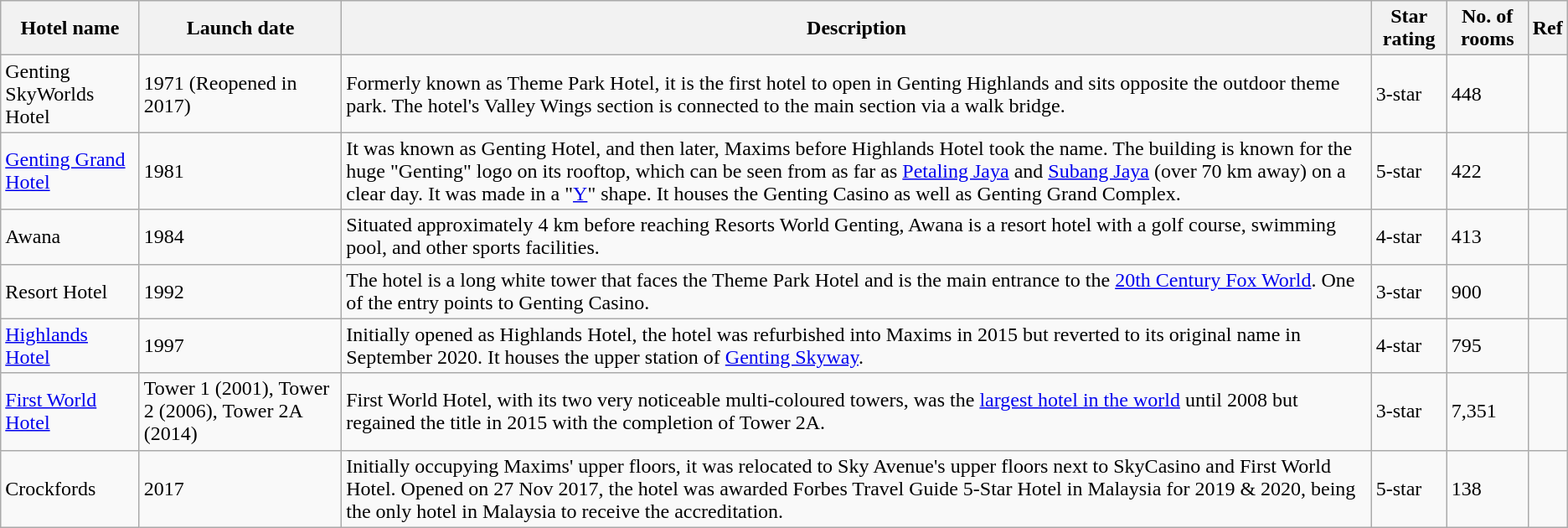<table class="wikitable">
<tr>
<th>Hotel name</th>
<th>Launch date</th>
<th>Description</th>
<th>Star rating</th>
<th>No. of rooms</th>
<th>Ref</th>
</tr>
<tr>
<td>Genting SkyWorlds Hotel</td>
<td>1971 (Reopened in 2017)</td>
<td>Formerly known as Theme Park Hotel, it is the first hotel to open in Genting Highlands and sits opposite the outdoor theme park. The hotel's Valley Wings section is connected to the main section via a walk bridge.</td>
<td>3-star</td>
<td>448</td>
<td></td>
</tr>
<tr>
<td><a href='#'>Genting Grand Hotel</a></td>
<td>1981</td>
<td>It was known as Genting Hotel, and then later, Maxims before Highlands Hotel took the name. The building is known for the huge "Genting" logo on its rooftop, which can be seen from as far as <a href='#'>Petaling Jaya</a> and <a href='#'>Subang Jaya</a> (over 70 km away) on a clear day. It was made in a "<a href='#'>Y</a>" shape. It houses the Genting Casino as well as Genting Grand Complex.</td>
<td>5-star</td>
<td>422</td>
<td></td>
</tr>
<tr>
<td>Awana</td>
<td>1984</td>
<td>Situated approximately 4 km before reaching Resorts World Genting, Awana is a resort hotel with a golf course, swimming pool, and other sports facilities.</td>
<td>4-star</td>
<td>413</td>
<td></td>
</tr>
<tr>
<td>Resort Hotel</td>
<td>1992</td>
<td>The hotel is a long white tower that faces the Theme Park Hotel and is the main entrance to the <a href='#'>20th Century Fox World</a>. One of the entry points to Genting Casino.</td>
<td>3-star</td>
<td>900</td>
<td></td>
</tr>
<tr>
<td><a href='#'>Highlands Hotel</a></td>
<td>1997</td>
<td>Initially opened as Highlands Hotel, the hotel was refurbished into Maxims in 2015 but reverted to its original name in September 2020. It houses the upper station of <a href='#'>Genting Skyway</a>.</td>
<td>4-star</td>
<td>795</td>
<td></td>
</tr>
<tr>
<td><a href='#'>First World Hotel</a></td>
<td>Tower 1 (2001), Tower 2 (2006), Tower 2A (2014)</td>
<td>First World Hotel, with its two very noticeable multi-coloured towers, was the <a href='#'>largest hotel in the world</a> until 2008 but regained the title in 2015 with the completion of Tower 2A.</td>
<td>3-star</td>
<td>7,351</td>
<td></td>
</tr>
<tr>
<td>Crockfords</td>
<td>2017</td>
<td>Initially occupying Maxims' upper floors, it was relocated to Sky Avenue's upper floors next to SkyCasino and First World Hotel. Opened on 27 Nov 2017, the hotel was awarded Forbes Travel Guide 5-Star Hotel in Malaysia for 2019 & 2020, being the only hotel in Malaysia to receive the accreditation.</td>
<td>5-star</td>
<td>138</td>
<td></td>
</tr>
</table>
